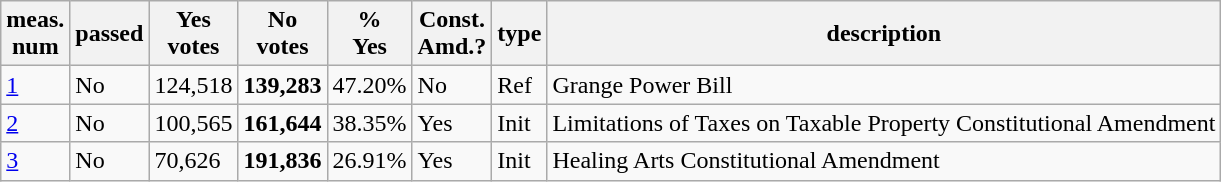<table class="wikitable sortable">
<tr>
<th>meas.<br>num</th>
<th>passed</th>
<th>Yes<br>votes</th>
<th>No<br>votes</th>
<th>%<br>Yes</th>
<th>Const.<br>Amd.?</th>
<th>type</th>
<th>description</th>
</tr>
<tr>
<td><a href='#'>1</a></td>
<td>No</td>
<td>124,518</td>
<td><strong>139,283</strong></td>
<td>47.20%</td>
<td>No</td>
<td>Ref</td>
<td>Grange Power Bill</td>
</tr>
<tr>
<td><a href='#'>2</a></td>
<td>No</td>
<td>100,565</td>
<td><strong>161,644</strong></td>
<td>38.35%</td>
<td>Yes</td>
<td>Init</td>
<td>Limitations of Taxes on Taxable Property Constitutional Amendment</td>
</tr>
<tr>
<td><a href='#'>3</a></td>
<td>No</td>
<td>70,626</td>
<td><strong>191,836</strong></td>
<td>26.91%</td>
<td>Yes</td>
<td>Init</td>
<td>Healing Arts Constitutional Amendment</td>
</tr>
</table>
